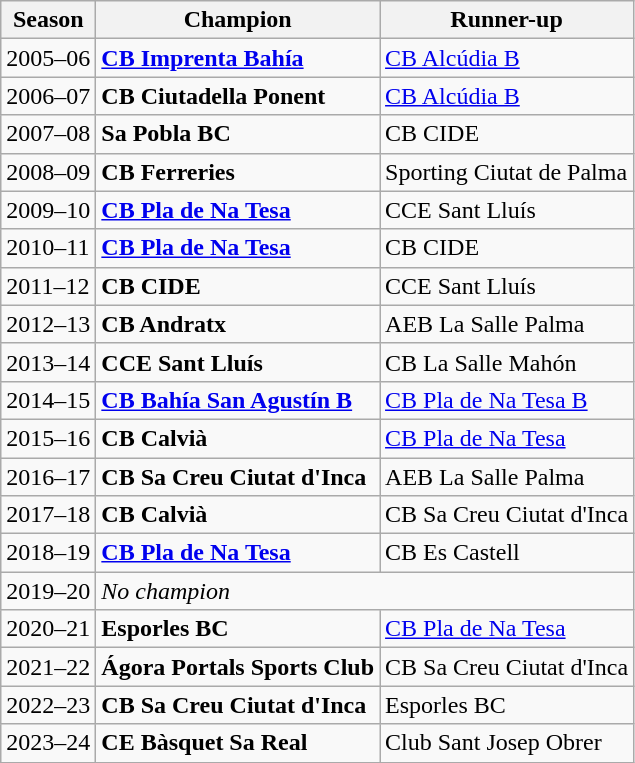<table class="wikitable">
<tr>
<th>Season</th>
<th>Champion</th>
<th>Runner-up</th>
</tr>
<tr>
<td>2005–06</td>
<td><strong><a href='#'>CB Imprenta Bahía</a></strong></td>
<td><a href='#'>CB Alcúdia B</a></td>
</tr>
<tr>
<td>2006–07</td>
<td><strong>CB Ciutadella Ponent</strong></td>
<td><a href='#'>CB Alcúdia B</a></td>
</tr>
<tr>
<td>2007–08</td>
<td><strong>Sa Pobla BC</strong></td>
<td>CB CIDE</td>
</tr>
<tr>
<td>2008–09</td>
<td><strong>CB Ferreries</strong></td>
<td>Sporting Ciutat de Palma</td>
</tr>
<tr>
<td>2009–10</td>
<td><strong><a href='#'>CB Pla de Na Tesa</a></strong></td>
<td>CCE Sant Lluís</td>
</tr>
<tr>
<td>2010–11</td>
<td><strong><a href='#'>CB Pla de Na Tesa</a></strong></td>
<td>CB CIDE</td>
</tr>
<tr>
<td>2011–12</td>
<td><strong>CB CIDE</strong></td>
<td>CCE Sant Lluís</td>
</tr>
<tr>
<td>2012–13</td>
<td><strong>CB Andratx</strong></td>
<td>AEB La Salle Palma</td>
</tr>
<tr>
<td>2013–14</td>
<td><strong>CCE Sant Lluís</strong></td>
<td>CB La Salle Mahón</td>
</tr>
<tr>
<td>2014–15</td>
<td><strong><a href='#'>CB Bahía San Agustín B</a></strong></td>
<td><a href='#'>CB Pla de Na Tesa B</a></td>
</tr>
<tr>
<td>2015–16</td>
<td><strong>CB Calvià</strong></td>
<td><a href='#'>CB Pla de Na Tesa</a></td>
</tr>
<tr>
<td>2016–17</td>
<td><strong>CB Sa Creu Ciutat d'Inca</strong></td>
<td>AEB La Salle Palma</td>
</tr>
<tr>
<td>2017–18</td>
<td><strong>CB Calvià</strong></td>
<td>CB Sa Creu Ciutat d'Inca</td>
</tr>
<tr>
<td>2018–19</td>
<td><strong><a href='#'>CB Pla de Na Tesa</a></strong></td>
<td>CB Es Castell</td>
</tr>
<tr>
<td>2019–20</td>
<td colspan="2"><em>No champion</em></td>
</tr>
<tr>
<td>2020–21</td>
<td><strong>Esporles BC</strong></td>
<td><a href='#'>CB Pla de Na Tesa</a></td>
</tr>
<tr>
<td>2021–22</td>
<td><strong>Ágora Portals Sports Club</strong></td>
<td>CB Sa Creu Ciutat d'Inca</td>
</tr>
<tr>
<td>2022–23</td>
<td><strong>CB Sa Creu Ciutat d'Inca</strong></td>
<td>Esporles BC</td>
</tr>
<tr>
<td>2023–24</td>
<td><strong>CE Bàsquet Sa Real</strong></td>
<td>Club Sant Josep Obrer</td>
</tr>
</table>
